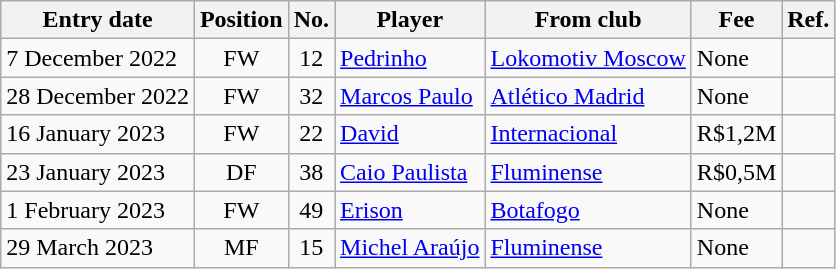<table class="wikitable sortable">
<tr>
<th><strong>Entry date</strong></th>
<th><strong>Position</strong></th>
<th><strong>No.</strong></th>
<th><strong>Player</strong></th>
<th><strong>From club</strong></th>
<th><strong>Fee</strong></th>
<th><strong>Ref.</strong></th>
</tr>
<tr>
<td>7 December 2022</td>
<td style="text-align:center;">FW</td>
<td style="text-align:center;">12</td>
<td style="text-align:left;"> <a href='#'>Pedrinho</a></td>
<td style="text-align:left;"> <a href='#'>Lokomotiv Moscow</a></td>
<td>None</td>
<td></td>
</tr>
<tr>
<td>28 December 2022</td>
<td style="text-align:center;">FW</td>
<td style="text-align:center;">32</td>
<td style="text-align:left;"> <a href='#'>Marcos Paulo</a></td>
<td style="text-align:left;"> <a href='#'>Atlético Madrid</a></td>
<td>None</td>
<td></td>
</tr>
<tr>
<td>16 January 2023</td>
<td style="text-align:center;">FW</td>
<td style="text-align:center;">22</td>
<td style="text-align:left;"> <a href='#'>David</a></td>
<td style="text-align:left;"> <a href='#'>Internacional</a></td>
<td>R$1,2M</td>
<td></td>
</tr>
<tr>
<td>23 January 2023</td>
<td style="text-align:center;">DF</td>
<td style="text-align:center;">38</td>
<td style="text-align:left;"> <a href='#'>Caio Paulista</a></td>
<td style="text-align:left;"> <a href='#'>Fluminense</a></td>
<td>R$0,5M</td>
<td></td>
</tr>
<tr>
<td>1 February 2023</td>
<td style="text-align:center;">FW</td>
<td style="text-align:center;">49</td>
<td style="text-align:left;"> <a href='#'>Erison</a></td>
<td style="text-align:left;"> <a href='#'>Botafogo</a></td>
<td>None</td>
<td></td>
</tr>
<tr>
<td>29 March 2023</td>
<td style="text-align:center;">MF</td>
<td style="text-align:center;">15</td>
<td style="text-align:left;"> <a href='#'>Michel Araújo</a></td>
<td style="text-align:left;"> <a href='#'>Fluminense</a></td>
<td>None</td>
<td></td>
</tr>
</table>
